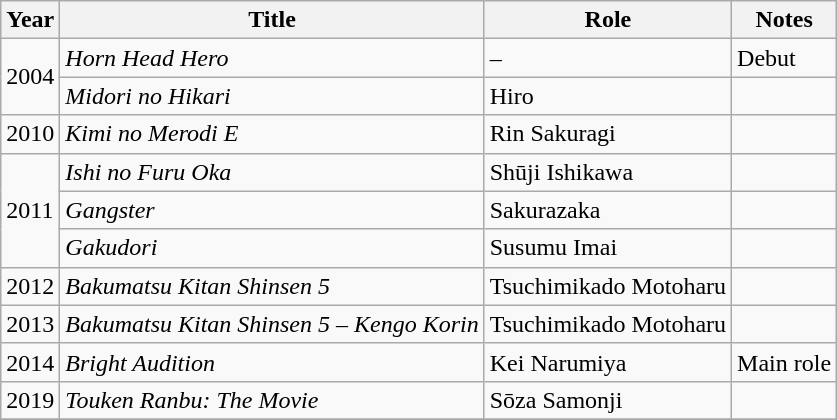<table class="wikitable">
<tr>
<th>Year</th>
<th>Title</th>
<th>Role</th>
<th>Notes</th>
</tr>
<tr>
<td rowspan=2>2004</td>
<td><em>Horn Head Hero</em></td>
<td>–</td>
<td>Debut</td>
</tr>
<tr>
<td><em>Midori no Hikari</em></td>
<td>Hiro</td>
<td></td>
</tr>
<tr>
<td>2010</td>
<td><em>Kimi no Merodi E</em></td>
<td>Rin Sakuragi</td>
<td></td>
</tr>
<tr>
<td rowspan=3>2011</td>
<td><em>Ishi no Furu Oka</em></td>
<td>Shūji Ishikawa</td>
<td></td>
</tr>
<tr>
<td><em>Gangster</em></td>
<td>Sakurazaka</td>
<td></td>
</tr>
<tr>
<td><em>Gakudori</em></td>
<td>Susumu Imai</td>
<td></td>
</tr>
<tr>
<td>2012</td>
<td><em>Bakumatsu Kitan Shinsen 5</em></td>
<td>Tsuchimikado Motoharu</td>
<td></td>
</tr>
<tr>
<td>2013</td>
<td><em>Bakumatsu Kitan Shinsen 5 – Kengo Korin</em></td>
<td>Tsuchimikado Motoharu</td>
<td></td>
</tr>
<tr>
<td>2014</td>
<td><em>Bright Audition </em></td>
<td>Kei Narumiya</td>
<td>Main role</td>
</tr>
<tr>
<td>2019</td>
<td><em>Touken Ranbu: The Movie</em></td>
<td>Sōza Samonji</td>
<td></td>
</tr>
<tr>
</tr>
</table>
